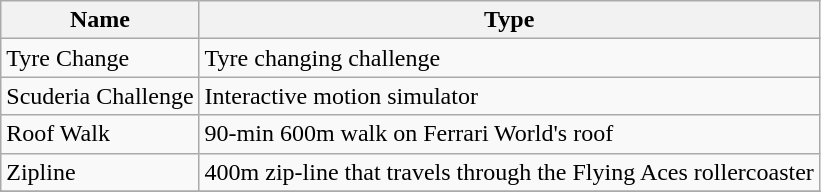<table class="wikitable">
<tr>
<th>Name</th>
<th>Type</th>
</tr>
<tr>
<td>Tyre Change</td>
<td>Tyre changing challenge</td>
</tr>
<tr Driving Experience>
<td>Scuderia Challenge</td>
<td>Interactive motion simulator</td>
</tr>
<tr>
<td>Roof Walk</td>
<td>90-min 600m walk on Ferrari World's roof</td>
</tr>
<tr>
<td>Zipline</td>
<td>400m zip-line that travels through the Flying Aces rollercoaster</td>
</tr>
<tr>
</tr>
</table>
